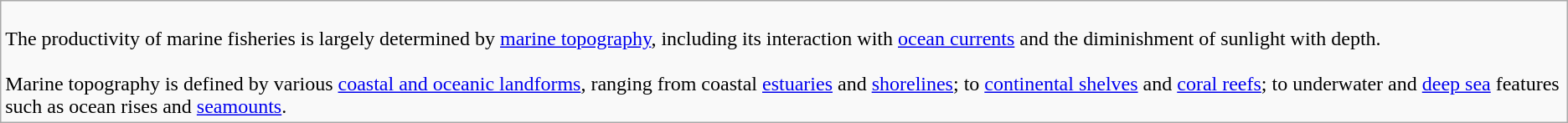<table class="wikitable">
<tr>
<td><br>The productivity of marine fisheries is largely determined by <a href='#'>marine topography</a>, including its interaction with <a href='#'>ocean currents</a> and the diminishment of sunlight with depth.<br><br>Marine topography is defined by various <a href='#'>coastal and oceanic landforms</a>, ranging from coastal <a href='#'>estuaries</a> and <a href='#'>shorelines</a>; to <a href='#'>continental shelves</a> and <a href='#'>coral reefs</a>; to underwater and <a href='#'>deep sea</a> features such as ocean rises and <a href='#'>seamounts</a>.</td>
</tr>
</table>
